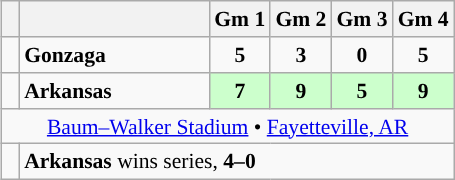<table class="wikitable" style="float:right; font-size:90%">
<tr>
<th style="width: 5px"></th>
<th style="width: 120px"></th>
<th>Gm 1</th>
<th>Gm 2</th>
<th>Gm 3</th>
<th>Gm 4</th>
</tr>
<tr>
<td></td>
<td><strong>Gonzaga</strong></td>
<td style="text-align:center"><strong>5</strong></td>
<td style="text-align:center"><strong>3</strong></td>
<td style="text-align:center"><strong>0</strong></td>
<td style="text-align:center"><strong>5</strong></td>
</tr>
<tr>
<td></td>
<td><strong>Arkansas</strong></td>
<td style="background:#ccffcc; text-align:center"><strong>7</strong></td>
<td style="background:#ccffcc; text-align:center"><strong>9</strong></td>
<td style="background:#ccffcc; text-align:center"><strong>5</strong></td>
<td style="background:#ccffcc; text-align:center"><strong>9</strong></td>
</tr>
<tr>
<td colspan=6 style="text-align:center"><a href='#'>Baum–Walker Stadium</a> • <a href='#'>Fayetteville, AR</a></td>
</tr>
<tr>
<td></td>
<td colspan=5><strong>Arkansas</strong> wins series, <strong>4–0</strong></td>
</tr>
</table>
